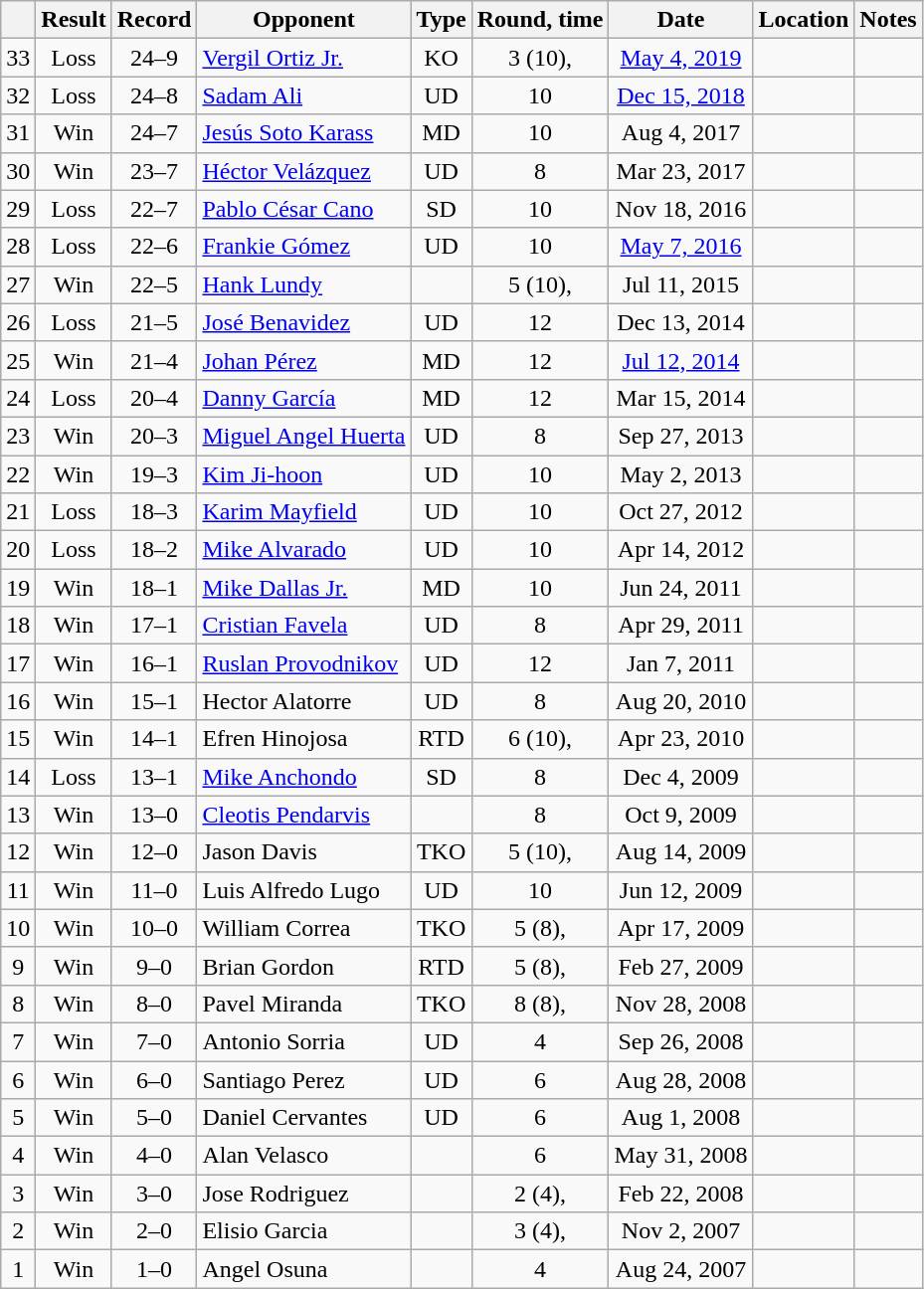<table class="wikitable" style="text-align:center">
<tr>
<th></th>
<th>Result</th>
<th>Record</th>
<th>Opponent</th>
<th>Type</th>
<th>Round, time</th>
<th>Date</th>
<th>Location</th>
<th>Notes</th>
</tr>
<tr>
<td>33</td>
<td>Loss</td>
<td>24–9</td>
<td style="text-align:left;"><a href='#'>Vergil Ortiz Jr.</a></td>
<td>KO</td>
<td>3 (10), </td>
<td><a href='#'>May 4, 2019</a></td>
<td style="text-align:left;"></td>
<td></td>
</tr>
<tr>
<td>32</td>
<td>Loss</td>
<td>24–8</td>
<td style="text-align:left;"><a href='#'>Sadam Ali</a></td>
<td>UD</td>
<td>10</td>
<td><a href='#'>Dec 15, 2018</a></td>
<td style="text-align:left;"></td>
<td></td>
</tr>
<tr>
<td>31</td>
<td>Win</td>
<td>24–7</td>
<td style="text-align:left;"><a href='#'>Jesús Soto Karass</a></td>
<td>MD</td>
<td>10</td>
<td>Aug 4, 2017</td>
<td style="text-align:left;"></td>
<td></td>
</tr>
<tr>
<td>30</td>
<td>Win</td>
<td>23–7</td>
<td style="text-align:left;"><a href='#'>Héctor Velázquez</a></td>
<td>UD</td>
<td>8</td>
<td>Mar 23, 2017</td>
<td style="text-align:left;"></td>
<td></td>
</tr>
<tr>
<td>29</td>
<td>Loss</td>
<td>22–7</td>
<td style="text-align:left;"><a href='#'>Pablo César Cano</a></td>
<td>SD</td>
<td>10</td>
<td>Nov 18, 2016</td>
<td style="text-align:left;"></td>
<td></td>
</tr>
<tr>
<td>28</td>
<td>Loss</td>
<td>22–6</td>
<td style="text-align:left;"><a href='#'>Frankie Gómez</a></td>
<td>UD</td>
<td>10</td>
<td><a href='#'>May 7, 2016</a></td>
<td style="text-align:left;"></td>
<td></td>
</tr>
<tr>
<td>27</td>
<td>Win</td>
<td>22–5</td>
<td style="text-align:left;"><a href='#'>Hank Lundy</a></td>
<td></td>
<td>5 (10), </td>
<td>Jul 11, 2015</td>
<td style="text-align:left;"></td>
<td style="text-align:left;"></td>
</tr>
<tr>
<td>26</td>
<td>Loss</td>
<td>21–5</td>
<td style="text-align:left;"><a href='#'>José Benavidez</a></td>
<td>UD</td>
<td>12</td>
<td>Dec 13, 2014</td>
<td style="text-align:left;"></td>
<td style="text-align:left;"></td>
</tr>
<tr>
<td>25</td>
<td>Win</td>
<td>21–4</td>
<td style="text-align:left;"><a href='#'>Johan Pérez</a></td>
<td>MD</td>
<td>12</td>
<td><a href='#'>Jul 12, 2014</a></td>
<td style="text-align:left;"></td>
<td style="text-align:left;"></td>
</tr>
<tr>
<td>24</td>
<td>Loss</td>
<td>20–4</td>
<td style="text-align:left;"><a href='#'>Danny García</a></td>
<td>MD</td>
<td>12</td>
<td>Mar 15, 2014</td>
<td style="text-align:left;"></td>
<td style="text-align:left;"></td>
</tr>
<tr>
<td>23</td>
<td>Win</td>
<td>20–3</td>
<td style="text-align:left;"><a href='#'>Miguel Angel Huerta</a></td>
<td>UD</td>
<td>8</td>
<td>Sep 27, 2013</td>
<td style="text-align:left;"></td>
<td></td>
</tr>
<tr>
<td>22</td>
<td>Win</td>
<td>19–3</td>
<td style="text-align:left;"><a href='#'>Kim Ji-hoon</a></td>
<td>UD</td>
<td>10</td>
<td>May 2, 2013</td>
<td style="text-align:left;"></td>
<td></td>
</tr>
<tr>
<td>21</td>
<td>Loss</td>
<td>18–3</td>
<td style="text-align:left;"><a href='#'>Karim Mayfield</a></td>
<td>UD</td>
<td>10</td>
<td>Oct 27, 2012</td>
<td style="text-align:left;"></td>
<td style="text-align:left;"></td>
</tr>
<tr>
<td>20</td>
<td>Loss</td>
<td>18–2</td>
<td style="text-align:left;"><a href='#'>Mike Alvarado</a></td>
<td>UD</td>
<td>10</td>
<td>Apr 14, 2012</td>
<td style="text-align:left;"></td>
<td></td>
</tr>
<tr>
<td>19</td>
<td>Win</td>
<td>18–1</td>
<td style="text-align:left;"><a href='#'>Mike Dallas Jr.</a></td>
<td>MD</td>
<td>10</td>
<td>Jun 24, 2011</td>
<td style="text-align:left;"></td>
<td></td>
</tr>
<tr>
<td>18</td>
<td>Win</td>
<td>17–1</td>
<td style="text-align:left;"><a href='#'>Cristian Favela</a></td>
<td>UD</td>
<td>8</td>
<td>Apr 29, 2011</td>
<td style="text-align:left;"></td>
<td></td>
</tr>
<tr>
<td>17</td>
<td>Win</td>
<td>16–1</td>
<td style="text-align:left;"><a href='#'>Ruslan Provodnikov</a></td>
<td>UD</td>
<td>12</td>
<td>Jan 7, 2011</td>
<td style="text-align:left;"></td>
<td style="text-align:left;"></td>
</tr>
<tr>
<td>16</td>
<td>Win</td>
<td>15–1</td>
<td style="text-align:left;">Hector Alatorre</td>
<td>UD</td>
<td>8</td>
<td>Aug 20, 2010</td>
<td style="text-align:left;"></td>
<td></td>
</tr>
<tr>
<td>15</td>
<td>Win</td>
<td>14–1</td>
<td style="text-align:left;">Efren Hinojosa</td>
<td>RTD</td>
<td>6 (10), </td>
<td>Apr 23, 2010</td>
<td style="text-align:left;"></td>
<td></td>
</tr>
<tr>
<td>14</td>
<td>Loss</td>
<td>13–1</td>
<td style="text-align:left;"><a href='#'>Mike Anchondo</a></td>
<td>SD</td>
<td>8</td>
<td>Dec 4, 2009</td>
<td style="text-align:left;"></td>
<td></td>
</tr>
<tr>
<td>13</td>
<td>Win</td>
<td>13–0</td>
<td style="text-align:left;"><a href='#'>Cleotis Pendarvis</a></td>
<td></td>
<td>8</td>
<td>Oct 9, 2009</td>
<td style="text-align:left;"></td>
<td></td>
</tr>
<tr>
<td>12</td>
<td>Win</td>
<td>12–0</td>
<td style="text-align:left;">Jason Davis</td>
<td>TKO</td>
<td>5 (10), </td>
<td>Aug 14, 2009</td>
<td style="text-align:left;"></td>
<td style="text-align:left;"></td>
</tr>
<tr>
<td>11</td>
<td>Win</td>
<td>11–0</td>
<td style="text-align:left;">Luis Alfredo Lugo</td>
<td>UD</td>
<td>10</td>
<td>Jun 12, 2009</td>
<td style="text-align:left;"></td>
<td style="text-align:left;"></td>
</tr>
<tr>
<td>10</td>
<td>Win</td>
<td>10–0</td>
<td style="text-align:left;">William Correa</td>
<td>TKO</td>
<td>5 (8), </td>
<td>Apr 17, 2009</td>
<td style="text-align:left;"></td>
<td></td>
</tr>
<tr>
<td>9</td>
<td>Win</td>
<td>9–0</td>
<td style="text-align:left;">Brian Gordon</td>
<td>RTD</td>
<td>5 (8), </td>
<td>Feb 27, 2009</td>
<td style="text-align:left;"></td>
<td></td>
</tr>
<tr>
<td>8</td>
<td>Win</td>
<td>8–0</td>
<td style="text-align:left;">Pavel Miranda</td>
<td>TKO</td>
<td>8 (8), </td>
<td>Nov 28, 2008</td>
<td style="text-align:left;"></td>
<td></td>
</tr>
<tr>
<td>7</td>
<td>Win</td>
<td>7–0</td>
<td style="text-align:left;">Antonio Sorria</td>
<td>UD</td>
<td>4</td>
<td>Sep 26, 2008</td>
<td style="text-align:left;"></td>
<td></td>
</tr>
<tr>
<td>6</td>
<td>Win</td>
<td>6–0</td>
<td style="text-align:left;">Santiago Perez</td>
<td>UD</td>
<td>6</td>
<td>Aug 28, 2008</td>
<td style="text-align:left;"></td>
<td></td>
</tr>
<tr>
<td>5</td>
<td>Win</td>
<td>5–0</td>
<td style="text-align:left;">Daniel Cervantes</td>
<td>UD</td>
<td>6</td>
<td>Aug 1, 2008</td>
<td style="text-align:left;"></td>
<td></td>
</tr>
<tr>
<td>4</td>
<td>Win</td>
<td>4–0</td>
<td style="text-align:left;">Alan Velasco</td>
<td></td>
<td>6</td>
<td>May 31, 2008</td>
<td style="text-align:left;"></td>
<td></td>
</tr>
<tr>
<td>3</td>
<td>Win</td>
<td>3–0</td>
<td style="text-align:left;">Jose Rodriguez</td>
<td></td>
<td>2 (4), </td>
<td>Feb 22, 2008</td>
<td style="text-align:left;"></td>
<td></td>
</tr>
<tr>
<td>2</td>
<td>Win</td>
<td>2–0</td>
<td style="text-align:left;">Elisio Garcia</td>
<td></td>
<td>3 (4), </td>
<td>Nov 2, 2007</td>
<td style="text-align:left;"></td>
<td></td>
</tr>
<tr>
<td>1</td>
<td>Win</td>
<td>1–0</td>
<td style="text-align:left;">Angel Osuna</td>
<td></td>
<td>4</td>
<td>Aug 24, 2007</td>
<td style="text-align:left;"></td>
<td></td>
</tr>
</table>
